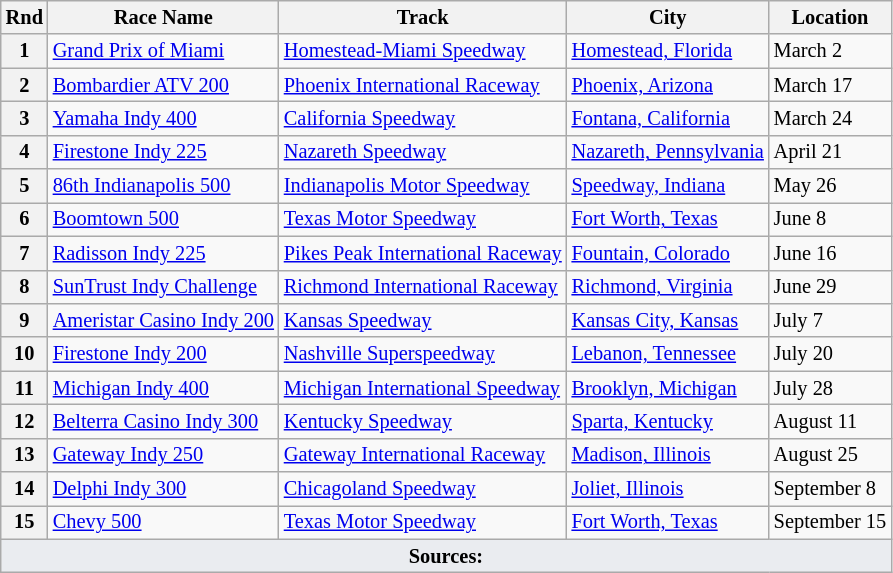<table class="wikitable" style="font-size: 85%">
<tr>
<th>Rnd</th>
<th>Race Name</th>
<th>Track</th>
<th>City</th>
<th>Location</th>
</tr>
<tr>
<th>1</th>
<td><a href='#'>Grand Prix of Miami</a></td>
<td><a href='#'>Homestead-Miami Speedway</a></td>
<td><a href='#'>Homestead, Florida</a></td>
<td>March 2</td>
</tr>
<tr>
<th>2</th>
<td><a href='#'>Bombardier ATV 200</a></td>
<td><a href='#'>Phoenix International Raceway</a></td>
<td><a href='#'>Phoenix, Arizona</a></td>
<td>March 17</td>
</tr>
<tr>
<th>3</th>
<td><a href='#'>Yamaha Indy 400</a></td>
<td><a href='#'>California Speedway</a></td>
<td><a href='#'>Fontana, California</a></td>
<td>March 24</td>
</tr>
<tr>
<th>4</th>
<td><a href='#'>Firestone Indy 225</a></td>
<td><a href='#'>Nazareth Speedway</a></td>
<td><a href='#'>Nazareth, Pennsylvania</a></td>
<td>April 21</td>
</tr>
<tr>
<th>5</th>
<td><a href='#'>86th Indianapolis 500</a></td>
<td><a href='#'>Indianapolis Motor Speedway</a></td>
<td><a href='#'>Speedway, Indiana</a></td>
<td>May 26</td>
</tr>
<tr>
<th>6</th>
<td><a href='#'>Boomtown 500</a></td>
<td><a href='#'>Texas Motor Speedway</a></td>
<td><a href='#'>Fort Worth, Texas</a></td>
<td>June 8</td>
</tr>
<tr>
<th>7</th>
<td><a href='#'>Radisson Indy 225</a></td>
<td><a href='#'>Pikes Peak International Raceway</a></td>
<td><a href='#'>Fountain, Colorado</a></td>
<td>June 16</td>
</tr>
<tr>
<th>8</th>
<td><a href='#'>SunTrust Indy Challenge</a></td>
<td><a href='#'>Richmond International Raceway</a></td>
<td><a href='#'>Richmond, Virginia</a></td>
<td>June 29</td>
</tr>
<tr>
<th>9</th>
<td><a href='#'>Ameristar Casino Indy 200</a></td>
<td><a href='#'>Kansas Speedway</a></td>
<td><a href='#'>Kansas City, Kansas</a></td>
<td>July 7</td>
</tr>
<tr>
<th>10</th>
<td><a href='#'>Firestone Indy 200</a></td>
<td><a href='#'>Nashville Superspeedway</a></td>
<td><a href='#'>Lebanon, Tennessee</a></td>
<td>July 20</td>
</tr>
<tr>
<th>11</th>
<td><a href='#'>Michigan Indy 400</a></td>
<td><a href='#'>Michigan International Speedway</a></td>
<td><a href='#'>Brooklyn, Michigan</a></td>
<td>July 28</td>
</tr>
<tr>
<th>12</th>
<td><a href='#'>Belterra Casino Indy 300</a></td>
<td><a href='#'>Kentucky Speedway</a></td>
<td><a href='#'>Sparta, Kentucky</a></td>
<td>August 11</td>
</tr>
<tr>
<th>13</th>
<td><a href='#'>Gateway Indy 250</a></td>
<td><a href='#'>Gateway International Raceway</a></td>
<td><a href='#'>Madison, Illinois</a></td>
<td>August 25</td>
</tr>
<tr>
<th>14</th>
<td><a href='#'>Delphi Indy 300</a></td>
<td><a href='#'>Chicagoland Speedway</a></td>
<td><a href='#'>Joliet, Illinois</a></td>
<td>September 8</td>
</tr>
<tr>
<th>15</th>
<td><a href='#'>Chevy 500</a></td>
<td><a href='#'>Texas Motor Speedway</a></td>
<td><a href='#'>Fort Worth, Texas</a></td>
<td>September 15</td>
</tr>
<tr>
<td colspan="5" style="background-color:#EAECF0;text-align:center" align="bottom"><strong>Sources:</strong></td>
</tr>
</table>
